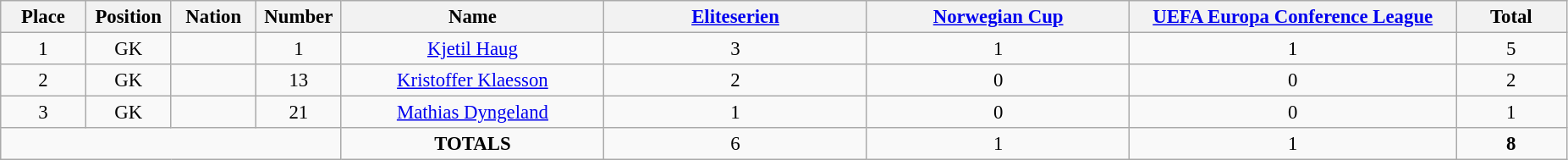<table class="wikitable" style="font-size: 95%; text-align: center;">
<tr>
<th width=60>Place</th>
<th width=60>Position</th>
<th width=60>Nation</th>
<th width=60>Number</th>
<th width=200>Name</th>
<th width=200><a href='#'>Eliteserien</a></th>
<th width=200><a href='#'>Norwegian Cup</a></th>
<th width=250><a href='#'>UEFA Europa Conference League</a></th>
<th width=80><strong>Total</strong></th>
</tr>
<tr>
<td>1</td>
<td>GK</td>
<td></td>
<td>1</td>
<td><a href='#'>Kjetil Haug</a></td>
<td>3</td>
<td>1</td>
<td>1</td>
<td>5</td>
</tr>
<tr>
<td>2</td>
<td>GK</td>
<td></td>
<td>13</td>
<td><a href='#'>Kristoffer Klaesson</a></td>
<td>2</td>
<td>0</td>
<td>0</td>
<td>2</td>
</tr>
<tr>
<td>3</td>
<td>GK</td>
<td></td>
<td>21</td>
<td><a href='#'>Mathias Dyngeland</a></td>
<td>1</td>
<td>0</td>
<td>0</td>
<td>1</td>
</tr>
<tr>
<td colspan="4"></td>
<td><strong>TOTALS</strong></td>
<td>6</td>
<td>1</td>
<td>1</td>
<td><strong>8</strong></td>
</tr>
</table>
